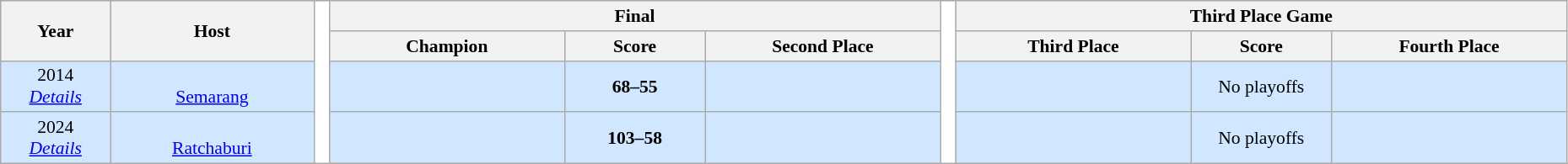<table class="wikitable" style="font-size:90%; width: 98%; text-align: center;">
<tr bgcolor=#C1D8FF>
<th rowspan=2 width=7%>Year</th>
<th rowspan=2 width=13%>Host</th>
<td width=1% rowspan=4 bgcolor=ffffff></td>
<th colspan=3>Final</th>
<td width=1% rowspan=4 bgcolor=ffffff></td>
<th colspan=3>Third Place Game</th>
</tr>
<tr bgcolor=#EFEFEF>
<th width=15%>Champion</th>
<th width=9%>Score</th>
<th width=15%>Second Place</th>
<th width=15%>Third Place</th>
<th width=9%>Score</th>
<th width=15%>Fourth Place</th>
</tr>
<tr bgcolor=#D0E7FF>
<td>2014 <br> <em><a href='#'>Details</a></em></td>
<td><br><a href='#'>Semarang</a></td>
<td><strong></strong></td>
<td><strong>68–55</strong></td>
<td></td>
<td></td>
<td><span>No playoffs</span></td>
<td></td>
</tr>
<tr bgcolor=#D0E7FF>
<td>2024 <br> <em><a href='#'>Details</a></em></td>
<td><br><a href='#'>Ratchaburi</a></td>
<td><strong></strong></td>
<td><strong>103–58</strong></td>
<td></td>
<td></td>
<td><span>No playoffs</span></td>
<td></td>
</tr>
</table>
